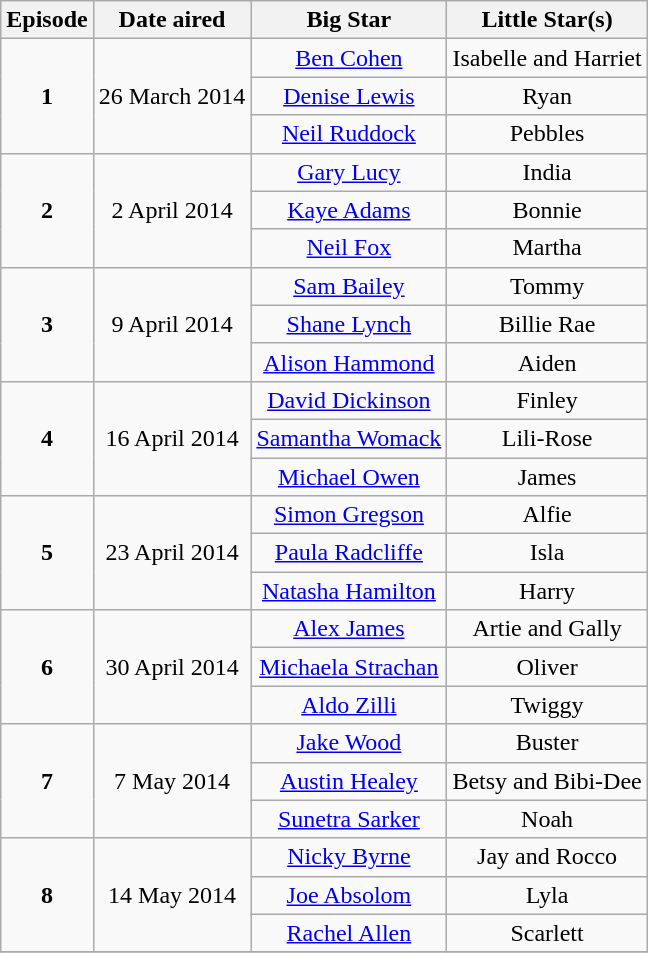<table class="wikitable" style="text-align:center;" width:99%;>
<tr>
<th>Episode</th>
<th>Date aired</th>
<th>Big Star</th>
<th>Little Star(s)</th>
</tr>
<tr>
<td rowspan=3><strong>1</strong></td>
<td rowspan=3>26 March 2014</td>
<td><a href='#'>Ben Cohen</a></td>
<td>Isabelle and Harriet</td>
</tr>
<tr>
<td><a href='#'>Denise Lewis</a></td>
<td>Ryan</td>
</tr>
<tr>
<td><a href='#'>Neil Ruddock</a></td>
<td>Pebbles</td>
</tr>
<tr>
<td rowspan=3><strong>2</strong></td>
<td rowspan=3>2 April 2014</td>
<td><a href='#'>Gary Lucy</a></td>
<td>India</td>
</tr>
<tr>
<td><a href='#'>Kaye Adams</a></td>
<td>Bonnie</td>
</tr>
<tr>
<td><a href='#'>Neil Fox</a></td>
<td>Martha</td>
</tr>
<tr>
<td rowspan=3><strong>3</strong></td>
<td rowspan=3>9 April 2014</td>
<td><a href='#'>Sam Bailey</a></td>
<td>Tommy</td>
</tr>
<tr>
<td><a href='#'>Shane Lynch</a></td>
<td>Billie Rae</td>
</tr>
<tr>
<td><a href='#'>Alison Hammond</a></td>
<td>Aiden</td>
</tr>
<tr>
<td rowspan=3><strong>4</strong></td>
<td rowspan=3>16 April 2014</td>
<td><a href='#'>David Dickinson</a></td>
<td>Finley</td>
</tr>
<tr>
<td><a href='#'>Samantha Womack</a></td>
<td>Lili-Rose</td>
</tr>
<tr>
<td><a href='#'>Michael Owen</a></td>
<td>James</td>
</tr>
<tr>
<td rowspan=3><strong>5</strong></td>
<td rowspan=3>23 April 2014</td>
<td><a href='#'>Simon Gregson</a></td>
<td>Alfie</td>
</tr>
<tr>
<td><a href='#'>Paula Radcliffe</a></td>
<td>Isla</td>
</tr>
<tr>
<td><a href='#'>Natasha Hamilton</a></td>
<td>Harry</td>
</tr>
<tr>
<td rowspan=3><strong>6</strong></td>
<td rowspan=3>30 April 2014</td>
<td><a href='#'>Alex James</a></td>
<td>Artie and Gally</td>
</tr>
<tr>
<td><a href='#'>Michaela Strachan</a></td>
<td>Oliver</td>
</tr>
<tr>
<td><a href='#'>Aldo Zilli</a></td>
<td>Twiggy</td>
</tr>
<tr>
<td rowspan=3><strong>7</strong></td>
<td rowspan=3>7 May 2014</td>
<td><a href='#'>Jake Wood</a></td>
<td>Buster</td>
</tr>
<tr>
<td><a href='#'>Austin Healey</a></td>
<td>Betsy and Bibi-Dee</td>
</tr>
<tr>
<td><a href='#'>Sunetra Sarker</a></td>
<td>Noah</td>
</tr>
<tr>
<td rowspan=3><strong>8</strong></td>
<td rowspan=3>14 May 2014</td>
<td><a href='#'>Nicky Byrne</a></td>
<td>Jay and Rocco</td>
</tr>
<tr>
<td><a href='#'>Joe Absolom</a></td>
<td>Lyla</td>
</tr>
<tr>
<td><a href='#'>Rachel Allen</a></td>
<td>Scarlett</td>
</tr>
<tr>
</tr>
</table>
